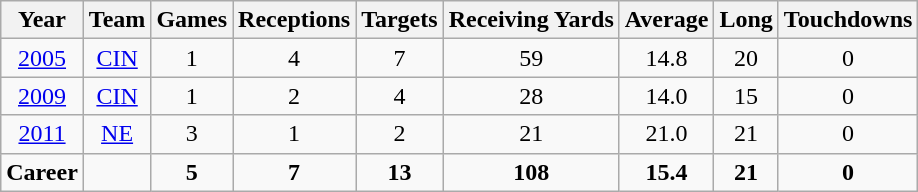<table class="wikitable" style="text-align: center;">
<tr>
<th><strong>Year</strong></th>
<th><strong>Team</strong></th>
<th>Games</th>
<th>Receptions</th>
<th>Targets</th>
<th>Receiving Yards</th>
<th>Average</th>
<th>Long</th>
<th>Touchdowns</th>
</tr>
<tr>
<td><a href='#'>2005</a></td>
<td><a href='#'>CIN</a></td>
<td>1</td>
<td>4</td>
<td>7</td>
<td>59</td>
<td>14.8</td>
<td>20</td>
<td>0</td>
</tr>
<tr>
<td><a href='#'>2009</a></td>
<td><a href='#'>CIN</a></td>
<td>1</td>
<td>2</td>
<td>4</td>
<td>28</td>
<td>14.0</td>
<td>15</td>
<td>0</td>
</tr>
<tr>
<td><a href='#'>2011</a></td>
<td><a href='#'>NE</a></td>
<td>3</td>
<td>1</td>
<td>2</td>
<td>21</td>
<td>21.0</td>
<td>21</td>
<td>0</td>
</tr>
<tr>
<td><strong>Career</strong></td>
<td></td>
<td><strong>5</strong></td>
<td><strong>7</strong></td>
<td><strong>13</strong></td>
<td><strong>108</strong></td>
<td><strong>15.4</strong></td>
<td><strong>21</strong></td>
<td><strong>0</strong></td>
</tr>
</table>
